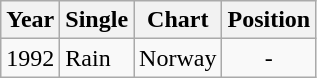<table class="wikitable">
<tr>
<th>Year</th>
<th>Single</th>
<th>Chart</th>
<th>Position</th>
</tr>
<tr>
<td>1992</td>
<td>Rain</td>
<td>Norway</td>
<td align="center">-</td>
</tr>
</table>
